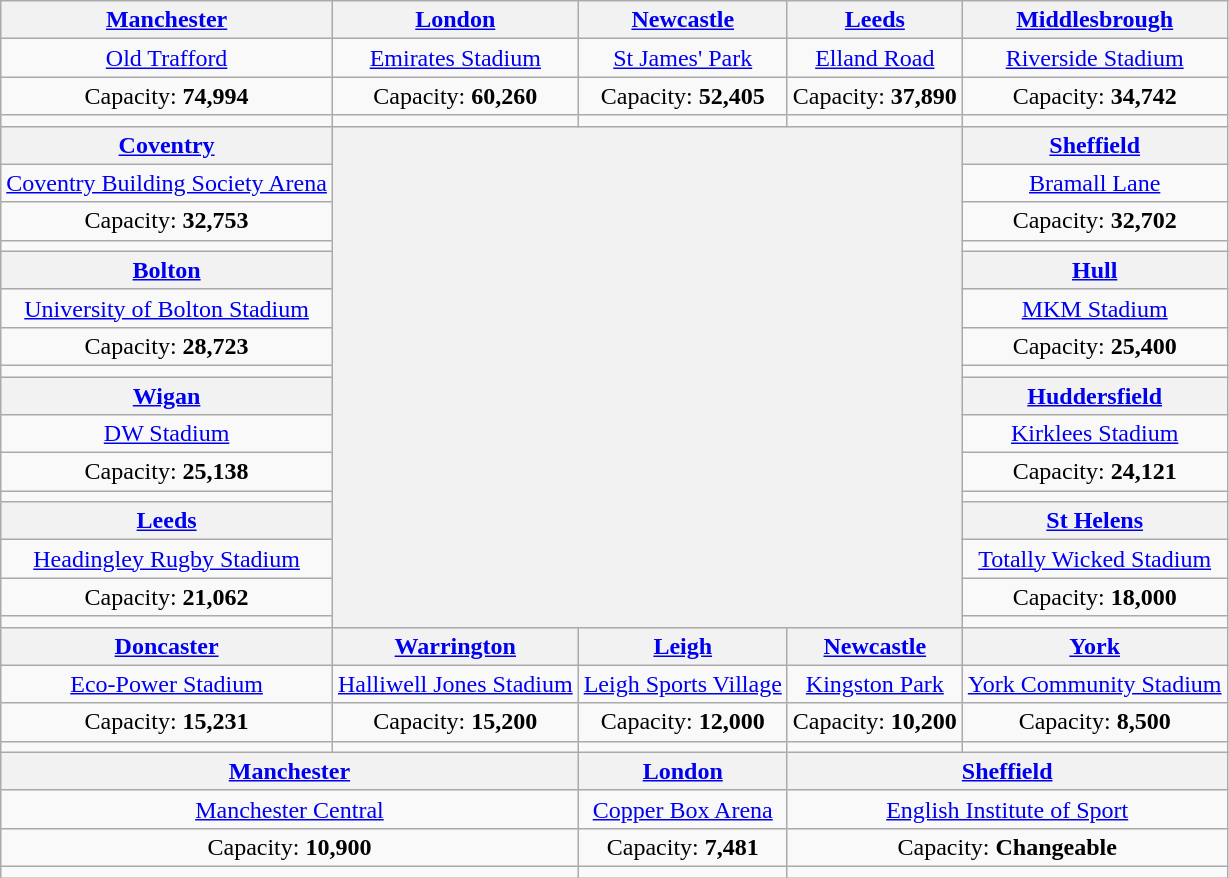<table class="wikitable" style="text-align:center">
<tr>
<th><a href='#'>Manchester</a><br></th>
<th><a href='#'>London</a><br></th>
<th><a href='#'>Newcastle</a><br></th>
<th><a href='#'>Leeds</a><br></th>
<th><a href='#'>Middlesbrough</a></th>
</tr>
<tr>
<td><a href='#'>Old Trafford</a></td>
<td><a href='#'>Emirates Stadium</a></td>
<td><a href='#'>St James' Park</a></td>
<td><a href='#'>Elland Road</a></td>
<td><a href='#'>Riverside Stadium</a></td>
</tr>
<tr>
<td>Capacity: <strong>74,994</strong></td>
<td>Capacity: <strong>60,260</strong></td>
<td>Capacity: <strong>52,405</strong></td>
<td>Capacity: <strong>37,890</strong></td>
<td>Capacity: <strong>34,742</strong></td>
</tr>
<tr>
<td></td>
<td></td>
<td></td>
<td></td>
<td></td>
</tr>
<tr>
<th><a href='#'>Coventry</a></th>
<th rowspan=16 colspan=3><br><br><br><br></th>
<th><a href='#'>Sheffield</a><br></th>
</tr>
<tr>
<td><a href='#'>Coventry Building Society Arena</a></td>
<td><a href='#'>Bramall Lane</a></td>
</tr>
<tr>
<td>Capacity: <strong>32,753</strong></td>
<td>Capacity: <strong>32,702</strong></td>
</tr>
<tr>
<td></td>
<td></td>
</tr>
<tr>
<th><a href='#'>Bolton</a></th>
<th><a href='#'>Hull</a></th>
</tr>
<tr>
<td><a href='#'>University of Bolton Stadium</a></td>
<td><a href='#'>MKM Stadium</a></td>
</tr>
<tr>
<td>Capacity: <strong>28,723</strong></td>
<td>Capacity: <strong>25,400</strong></td>
</tr>
<tr>
<td></td>
<td></td>
</tr>
<tr>
<th><a href='#'>Wigan</a></th>
<th><a href='#'>Huddersfield</a></th>
</tr>
<tr>
<td><a href='#'>DW Stadium</a></td>
<td><a href='#'>Kirklees Stadium</a></td>
</tr>
<tr>
<td>Capacity: <strong>25,138</strong></td>
<td>Capacity: <strong>24,121</strong></td>
</tr>
<tr>
<td></td>
<td></td>
</tr>
<tr>
<th><a href='#'>Leeds</a><br></th>
<th><a href='#'>St Helens</a></th>
</tr>
<tr>
<td><a href='#'>Headingley Rugby Stadium</a></td>
<td><a href='#'>Totally Wicked Stadium</a></td>
</tr>
<tr>
<td>Capacity: <strong>21,062</strong></td>
<td>Capacity: <strong>18,000</strong></td>
</tr>
<tr>
<td></td>
<td></td>
</tr>
<tr>
<th><a href='#'>Doncaster</a></th>
<th><a href='#'>Warrington</a></th>
<th><a href='#'>Leigh</a></th>
<th><a href='#'>Newcastle</a><br></th>
<th><a href='#'>York</a></th>
</tr>
<tr>
<td><a href='#'>Eco-Power Stadium</a></td>
<td><a href='#'>Halliwell Jones Stadium</a></td>
<td><a href='#'>Leigh Sports Village</a></td>
<td><a href='#'>Kingston Park</a></td>
<td><a href='#'>York Community Stadium</a></td>
</tr>
<tr>
<td>Capacity: <strong>15,231</strong></td>
<td>Capacity: <strong>15,200</strong></td>
<td>Capacity: <strong>12,000</strong></td>
<td>Capacity: <strong>10,200</strong></td>
<td>Capacity: <strong>8,500</strong></td>
</tr>
<tr>
<td></td>
<td></td>
<td></td>
<td></td>
<td></td>
</tr>
<tr>
<th colspan=2><a href='#'>Manchester</a><br></th>
<th><a href='#'>London</a><br></th>
<th colspan=2><a href='#'>Sheffield</a><br></th>
</tr>
<tr>
<td colspan=2><a href='#'>Manchester Central</a></td>
<td><a href='#'>Copper Box Arena</a></td>
<td colspan=2><a href='#'>English Institute of Sport</a></td>
</tr>
<tr>
<td colspan=2>Capacity: <strong>10,900</strong></td>
<td>Capacity: <strong>7,481</strong></td>
<td colspan=2>Capacity: <strong>Changeable</strong></td>
</tr>
<tr>
<td colspan=2></td>
<td></td>
<td colspan=2></td>
</tr>
</table>
